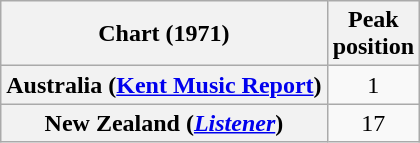<table class="wikitable plainrowheaders" style="text-align:center">
<tr>
<th>Chart (1971)</th>
<th>Peak<br>position</th>
</tr>
<tr>
<th scope="row">Australia (<a href='#'>Kent Music Report</a>)</th>
<td>1</td>
</tr>
<tr>
<th scope="row">New Zealand (<em><a href='#'>Listener</a></em>)</th>
<td>17</td>
</tr>
</table>
